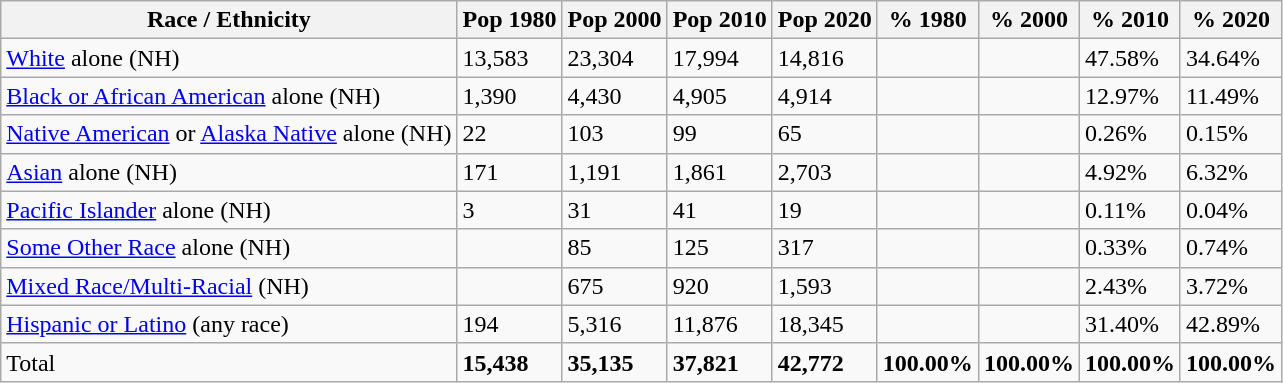<table class="wikitable">
<tr>
<th>Race / Ethnicity</th>
<th>Pop 1980</th>
<th>Pop 2000</th>
<th>Pop 2010</th>
<th>Pop 2020</th>
<th>% 1980</th>
<th>% 2000</th>
<th>% 2010</th>
<th>% 2020</th>
</tr>
<tr>
<td><a href='#'>White</a> alone (NH)</td>
<td>13,583</td>
<td>23,304</td>
<td>17,994</td>
<td>14,816</td>
<td></td>
<td></td>
<td>47.58%</td>
<td>34.64%</td>
</tr>
<tr>
<td><a href='#'>Black or African American</a> alone (NH)</td>
<td>1,390</td>
<td>4,430</td>
<td>4,905</td>
<td>4,914</td>
<td></td>
<td></td>
<td>12.97%</td>
<td>11.49%</td>
</tr>
<tr>
<td><a href='#'>Native American</a> or <a href='#'>Alaska Native</a> alone (NH)</td>
<td>22</td>
<td>103</td>
<td>99</td>
<td>65</td>
<td></td>
<td></td>
<td>0.26%</td>
<td>0.15%</td>
</tr>
<tr>
<td><a href='#'>Asian</a> alone (NH)</td>
<td>171</td>
<td>1,191</td>
<td>1,861</td>
<td>2,703</td>
<td></td>
<td></td>
<td>4.92%</td>
<td>6.32%</td>
</tr>
<tr>
<td><a href='#'>Pacific Islander</a> alone (NH)</td>
<td>3</td>
<td>31</td>
<td>41</td>
<td>19</td>
<td></td>
<td></td>
<td>0.11%</td>
<td>0.04%</td>
</tr>
<tr>
<td><a href='#'>Some Other Race</a> alone (NH)</td>
<td></td>
<td>85</td>
<td>125</td>
<td>317</td>
<td></td>
<td></td>
<td>0.33%</td>
<td>0.74%</td>
</tr>
<tr>
<td><a href='#'>Mixed Race/Multi-Racial</a> (NH)</td>
<td></td>
<td>675</td>
<td>920</td>
<td>1,593</td>
<td></td>
<td></td>
<td>2.43%</td>
<td>3.72%</td>
</tr>
<tr>
<td><a href='#'>Hispanic or Latino</a> (any race)</td>
<td>194</td>
<td>5,316</td>
<td>11,876</td>
<td>18,345</td>
<td></td>
<td></td>
<td>31.40%</td>
<td>42.89%</td>
</tr>
<tr>
<td>Total</td>
<td><strong>15,438</strong></td>
<td><strong>35,135</strong></td>
<td><strong>37,821</strong></td>
<td><strong>42,772</strong></td>
<td><strong>100.00%</strong></td>
<td><strong>100.00%</strong></td>
<td><strong>100.00%</strong></td>
<td><strong>100.00%</strong></td>
</tr>
</table>
